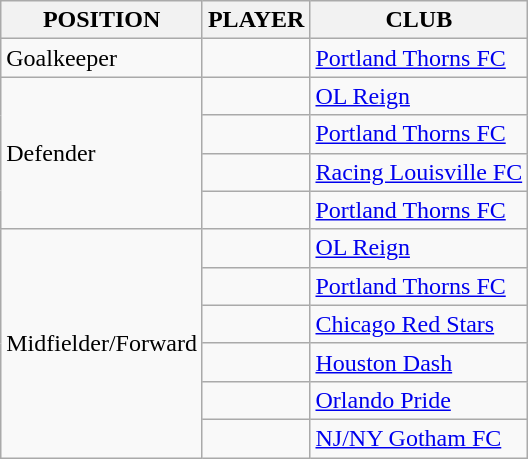<table class="wikitable sortable">
<tr>
<th>POSITION</th>
<th>PLAYER</th>
<th>CLUB</th>
</tr>
<tr>
<td>Goalkeeper</td>
<td> </td>
<td><a href='#'>Portland Thorns FC</a></td>
</tr>
<tr>
<td rowspan=4>Defender</td>
<td> </td>
<td><a href='#'>OL Reign</a></td>
</tr>
<tr>
<td> </td>
<td><a href='#'>Portland Thorns FC</a></td>
</tr>
<tr>
<td> </td>
<td><a href='#'>Racing Louisville FC</a></td>
</tr>
<tr>
<td> </td>
<td><a href='#'>Portland Thorns FC</a></td>
</tr>
<tr>
<td rowspan=6>Midfielder/Forward</td>
<td> </td>
<td><a href='#'>OL Reign</a></td>
</tr>
<tr>
<td> </td>
<td><a href='#'>Portland Thorns FC</a></td>
</tr>
<tr>
<td> </td>
<td><a href='#'>Chicago Red Stars</a></td>
</tr>
<tr>
<td> </td>
<td><a href='#'>Houston Dash</a></td>
</tr>
<tr>
<td> </td>
<td><a href='#'>Orlando Pride</a></td>
</tr>
<tr>
<td> </td>
<td><a href='#'>NJ/NY Gotham FC</a></td>
</tr>
</table>
